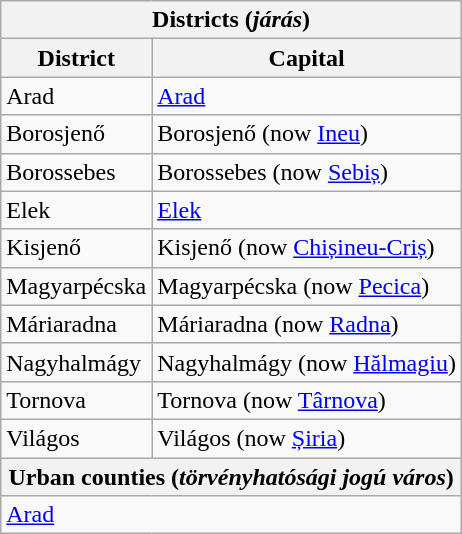<table class="wikitable">
<tr>
<th colspan=2>Districts (<em>járás</em>)</th>
</tr>
<tr>
<th>District</th>
<th>Capital</th>
</tr>
<tr>
<td> Arad</td>
<td><a href='#'>Arad</a></td>
</tr>
<tr>
<td> Borosjenő</td>
<td>Borosjenő (now <a href='#'>Ineu</a>)</td>
</tr>
<tr>
<td> Borossebes</td>
<td>Borossebes (now <a href='#'>Sebiș</a>)</td>
</tr>
<tr>
<td> Elek</td>
<td><a href='#'>Elek</a></td>
</tr>
<tr>
<td> Kisjenő</td>
<td>Kisjenő (now <a href='#'>Chișineu-Criș</a>)</td>
</tr>
<tr>
<td> Magyarpécska</td>
<td>Magyarpécska (now <a href='#'>Pecica</a>)</td>
</tr>
<tr>
<td> Máriaradna</td>
<td>Máriaradna (now <a href='#'>Radna</a>)</td>
</tr>
<tr>
<td> Nagyhalmágy</td>
<td>Nagyhalmágy (now <a href='#'>Hălmagiu</a>)</td>
</tr>
<tr>
<td> Tornova</td>
<td>Tornova (now <a href='#'>Târnova</a>)</td>
</tr>
<tr>
<td> Világos</td>
<td>Világos (now <a href='#'>Șiria</a>)</td>
</tr>
<tr>
<th colspan=2>Urban counties (<em>törvényhatósági jogú város</em>)</th>
</tr>
<tr>
<td colspan=2> <a href='#'>Arad</a></td>
</tr>
</table>
